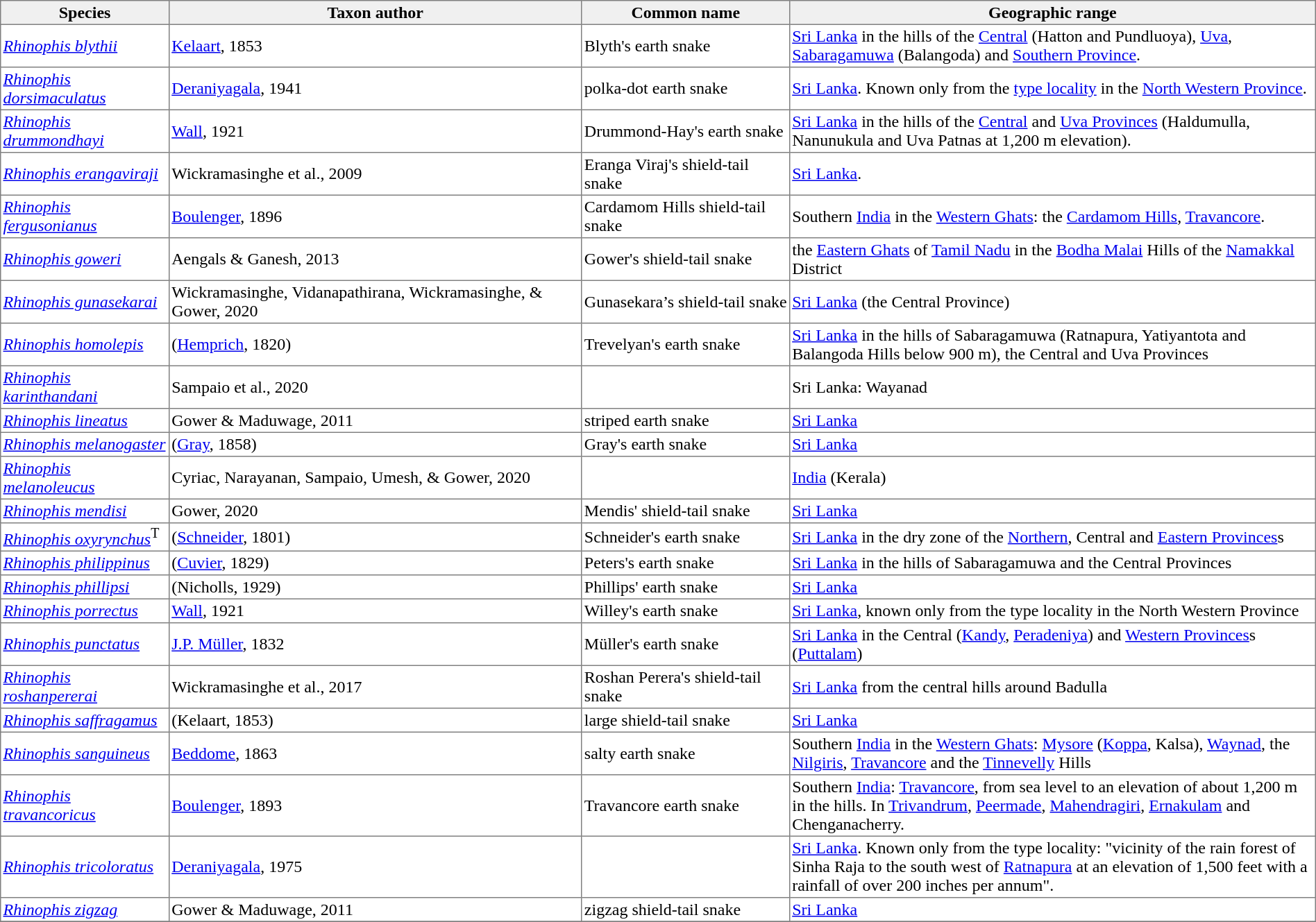<table cellspacing=0 cellpadding=2 border=1 style="border-collapse: collapse;">
<tr>
<th bgcolor="#f0f0f0">Species</th>
<th bgcolor="#f0f0f0">Taxon author</th>
<th bgcolor="#f0f0f0">Common name</th>
<th bgcolor="#f0f0f0">Geographic range</th>
</tr>
<tr>
<td><em><a href='#'>Rhinophis blythii</a></em></td>
<td><a href='#'>Kelaart</a>, 1853</td>
<td>Blyth's earth snake</td>
<td style="width:40%"><a href='#'>Sri Lanka</a> in the hills of the <a href='#'>Central</a> (Hatton and Pundluoya), <a href='#'>Uva</a>, <a href='#'>Sabaragamuwa</a> (Balangoda) and <a href='#'>Southern Province</a>.</td>
</tr>
<tr>
<td><em><a href='#'>Rhinophis dorsimaculatus</a></em></td>
<td><a href='#'>Deraniyagala</a>, 1941</td>
<td>polka-dot earth snake</td>
<td><a href='#'>Sri Lanka</a>. Known only from the <a href='#'>type locality</a> in the <a href='#'>North Western Province</a>.</td>
</tr>
<tr>
<td><em><a href='#'>Rhinophis drummondhayi</a></em></td>
<td><a href='#'>Wall</a>, 1921</td>
<td>Drummond-Hay's earth snake</td>
<td><a href='#'>Sri Lanka</a> in the hills of the <a href='#'>Central</a> and <a href='#'>Uva Provinces</a> (Haldumulla, Nanunukula and Uva Patnas at 1,200 m elevation).</td>
</tr>
<tr>
<td><em><a href='#'>Rhinophis erangaviraji</a></em></td>
<td>Wickramasinghe et al., 2009</td>
<td>Eranga Viraj's shield-tail snake</td>
<td><a href='#'>Sri Lanka</a>.</td>
</tr>
<tr>
<td><em><a href='#'>Rhinophis fergusonianus</a></em></td>
<td><a href='#'>Boulenger</a>, 1896</td>
<td>Cardamom Hills shield-tail snake</td>
<td>Southern <a href='#'>India</a> in the <a href='#'>Western Ghats</a>: the <a href='#'>Cardamom Hills</a>, <a href='#'>Travancore</a>.</td>
</tr>
<tr>
<td><em><a href='#'>Rhinophis goweri</a></em></td>
<td>Aengals & Ganesh, 2013</td>
<td>Gower's shield-tail snake</td>
<td>the <a href='#'>Eastern Ghats</a> of <a href='#'>Tamil Nadu</a> in the <a href='#'>Bodha Malai</a> Hills of the <a href='#'>Namakkal</a> District</td>
</tr>
<tr>
<td><em><a href='#'>Rhinophis gunasekarai</a></em></td>
<td>Wickramasinghe, Vidanapathirana, Wickramasinghe, & Gower, 2020</td>
<td>Gunasekara’s shield-tail snake</td>
<td style="width:40%"><a href='#'>Sri Lanka</a> (the Central Province)</td>
</tr>
<tr>
<td><em><a href='#'>Rhinophis homolepis</a></em></td>
<td>(<a href='#'>Hemprich</a>, 1820)</td>
<td>Trevelyan's earth snake</td>
<td><a href='#'>Sri Lanka</a> in the hills of Sabaragamuwa (Ratnapura, Yatiyantota and Balangoda Hills below 900 m), the Central and Uva Provinces</td>
</tr>
<tr>
<td><em><a href='#'>Rhinophis karinthandani</a></em></td>
<td>Sampaio et al., 2020</td>
<td></td>
<td>Sri Lanka: Wayanad</td>
</tr>
<tr>
<td><em><a href='#'>Rhinophis lineatus</a></em></td>
<td>Gower & Maduwage, 2011</td>
<td>striped earth snake</td>
<td><a href='#'>Sri Lanka</a></td>
</tr>
<tr>
<td><em><a href='#'>Rhinophis melanogaster</a></em></td>
<td>(<a href='#'>Gray</a>, 1858)</td>
<td>Gray's earth snake</td>
<td><a href='#'>Sri Lanka</a></td>
</tr>
<tr>
<td><em><a href='#'>Rhinophis melanoleucus</a></em></td>
<td>Cyriac, Narayanan, Sampaio, Umesh, & Gower, 2020</td>
<td></td>
<td style="width:40%"><a href='#'>India</a> (Kerala)</td>
</tr>
<tr>
<td><em><a href='#'>Rhinophis mendisi</a></em></td>
<td>Gower, 2020</td>
<td>Mendis' shield-tail snake</td>
<td style="width:40%"><a href='#'>Sri Lanka</a></td>
</tr>
<tr>
<td><em><a href='#'>Rhinophis oxyrynchus</a></em><span><sup>T</sup></span></td>
<td>(<a href='#'>Schneider</a>, 1801)</td>
<td>Schneider's earth snake</td>
<td><a href='#'>Sri Lanka</a> in the dry zone of the <a href='#'>Northern</a>, Central and <a href='#'>Eastern Provinces</a>s</td>
</tr>
<tr>
<td><em><a href='#'>Rhinophis philippinus</a></em></td>
<td>(<a href='#'>Cuvier</a>, 1829)</td>
<td>Peters's earth snake</td>
<td><a href='#'>Sri Lanka</a> in the hills of Sabaragamuwa and the Central Provinces</td>
</tr>
<tr>
<td><em><a href='#'>Rhinophis phillipsi</a></em></td>
<td>(Nicholls, 1929)</td>
<td>Phillips' earth snake</td>
<td><a href='#'>Sri Lanka</a></td>
</tr>
<tr>
<td><em><a href='#'>Rhinophis porrectus</a></em></td>
<td><a href='#'>Wall</a>, 1921</td>
<td>Willey's earth snake</td>
<td><a href='#'>Sri Lanka</a>, known only from the type locality in the North Western Province</td>
</tr>
<tr>
<td><em><a href='#'>Rhinophis punctatus</a></em></td>
<td><a href='#'>J.P. Müller</a>, 1832</td>
<td>Müller's earth snake</td>
<td><a href='#'>Sri Lanka</a> in the Central (<a href='#'>Kandy</a>, <a href='#'>Peradeniya</a>) and <a href='#'>Western Provinces</a>s (<a href='#'>Puttalam</a>)</td>
</tr>
<tr>
<td><em><a href='#'>Rhinophis roshanpererai</a></em></td>
<td>Wickramasinghe et al., 2017</td>
<td>Roshan Perera's shield-tail snake</td>
<td><a href='#'>Sri Lanka</a> from the central hills around Badulla</td>
</tr>
<tr>
<td><em><a href='#'>Rhinophis saffragamus</a></em></td>
<td>(Kelaart, 1853)</td>
<td>large shield-tail snake</td>
<td><a href='#'>Sri Lanka</a></td>
</tr>
<tr>
<td><em><a href='#'>Rhinophis sanguineus</a></em></td>
<td><a href='#'>Beddome</a>, 1863</td>
<td>salty earth snake</td>
<td>Southern <a href='#'>India</a> in the <a href='#'>Western Ghats</a>: <a href='#'>Mysore</a> (<a href='#'>Koppa</a>, Kalsa), <a href='#'>Waynad</a>, the <a href='#'>Nilgiris</a>, <a href='#'>Travancore</a> and the <a href='#'>Tinnevelly</a> Hills</td>
</tr>
<tr>
<td><em><a href='#'>Rhinophis travancoricus</a></em></td>
<td><a href='#'>Boulenger</a>, 1893</td>
<td>Travancore earth snake</td>
<td>Southern <a href='#'>India</a>: <a href='#'>Travancore</a>, from sea level to an elevation of about 1,200 m in the hills. In <a href='#'>Trivandrum</a>, <a href='#'>Peermade</a>, <a href='#'>Mahendragiri</a>, <a href='#'>Ernakulam</a> and Chenganacherry.</td>
</tr>
<tr>
<td><em><a href='#'>Rhinophis tricoloratus</a></em></td>
<td><a href='#'>Deraniyagala</a>, 1975</td>
<td></td>
<td><a href='#'>Sri Lanka</a>. Known only from the type locality: "vicinity of the rain forest of Sinha Raja to the south west of <a href='#'>Ratnapura</a> at an elevation of 1,500 feet with a rainfall of over 200 inches per annum".</td>
</tr>
<tr>
<td><em><a href='#'>Rhinophis zigzag</a></em></td>
<td>Gower & Maduwage, 2011</td>
<td>zigzag shield-tail snake</td>
<td><a href='#'>Sri Lanka</a></td>
</tr>
<tr>
</tr>
</table>
